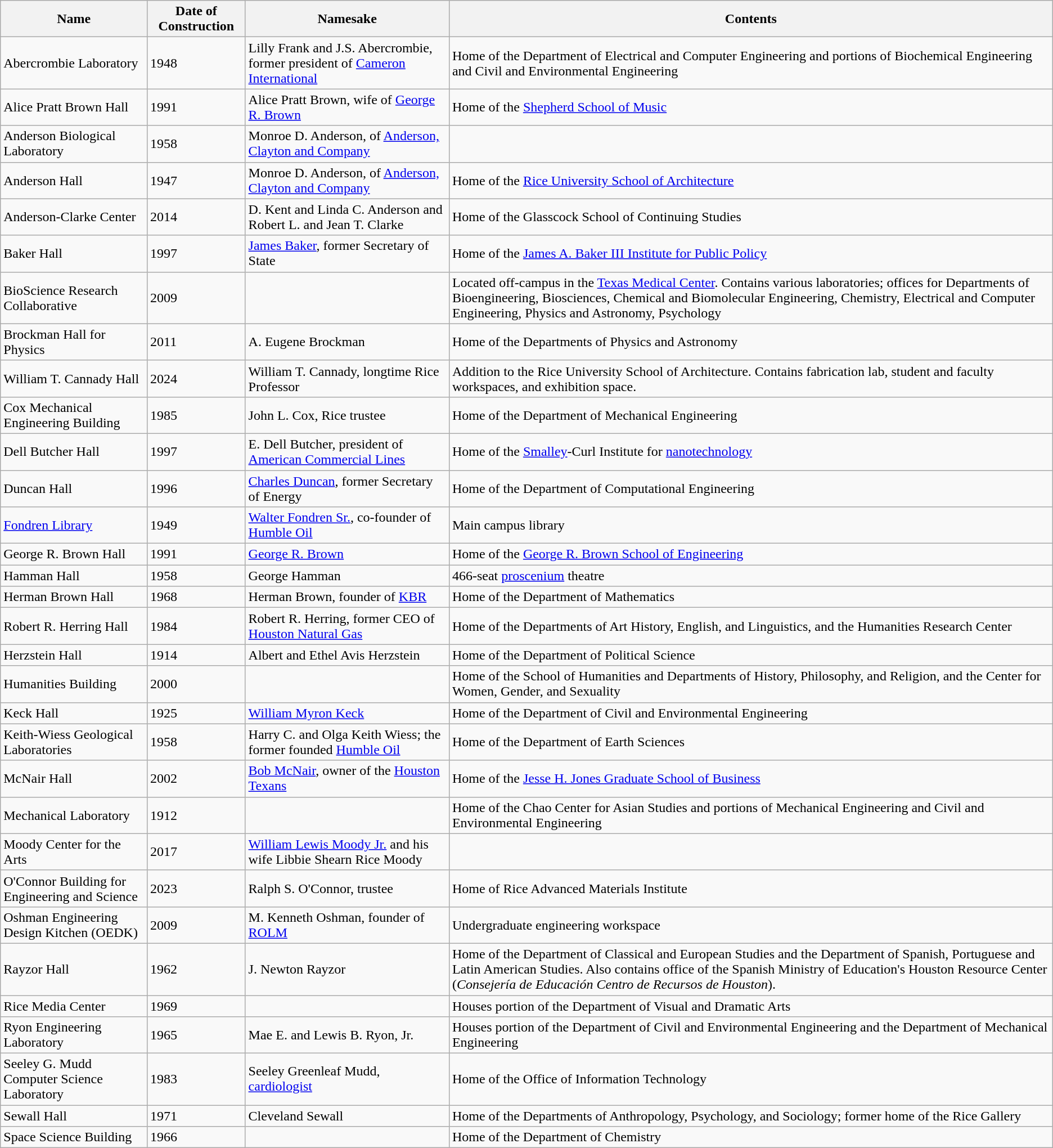<table class="wikitable">
<tr>
<th>Name</th>
<th>Date of Construction</th>
<th>Namesake</th>
<th>Contents</th>
</tr>
<tr>
<td>Abercrombie Laboratory</td>
<td>1948</td>
<td>Lilly Frank and J.S. Abercrombie, former president of <a href='#'>Cameron International</a></td>
<td>Home of the Department of Electrical and Computer Engineering and portions of Biochemical Engineering and Civil and Environmental Engineering</td>
</tr>
<tr>
<td>Alice Pratt Brown Hall</td>
<td>1991</td>
<td>Alice Pratt Brown, wife of <a href='#'>George R. Brown</a></td>
<td>Home of the <a href='#'>Shepherd School of Music</a></td>
</tr>
<tr>
<td>Anderson Biological  Laboratory</td>
<td>1958</td>
<td>Monroe D. Anderson, of <a href='#'>Anderson, Clayton and Company</a></td>
<td></td>
</tr>
<tr>
<td>Anderson Hall</td>
<td>1947</td>
<td>Monroe D. Anderson, of <a href='#'>Anderson, Clayton and Company</a></td>
<td>Home of the <a href='#'>Rice University School of Architecture</a></td>
</tr>
<tr>
<td>Anderson-Clarke Center</td>
<td>2014</td>
<td>D. Kent and Linda C. Anderson and Robert L. and Jean T. Clarke</td>
<td>Home of the Glasscock School of Continuing Studies</td>
</tr>
<tr>
<td>Baker Hall</td>
<td>1997</td>
<td><a href='#'>James Baker</a>, former Secretary of State</td>
<td>Home of the <a href='#'>James A. Baker III Institute for Public Policy</a></td>
</tr>
<tr>
<td>BioScience Research Collaborative</td>
<td>2009</td>
<td></td>
<td>Located off-campus in the <a href='#'>Texas Medical Center</a>. Contains various laboratories; offices for Departments of Bioengineering, Biosciences, Chemical and Biomolecular Engineering, Chemistry, Electrical and Computer Engineering, Physics and Astronomy, Psychology</td>
</tr>
<tr>
<td>Brockman Hall for  Physics</td>
<td>2011</td>
<td>A. Eugene Brockman</td>
<td>Home of the Departments of Physics and Astronomy</td>
</tr>
<tr>
<td>William T. Cannady Hall</td>
<td>2024</td>
<td>William T. Cannady, longtime Rice Professor</td>
<td>Addition to the Rice University School of Architecture. Contains fabrication lab, student and faculty workspaces, and exhibition space.</td>
</tr>
<tr>
<td>Cox Mechanical Engineering  Building</td>
<td>1985</td>
<td>John L. Cox, Rice trustee</td>
<td>Home of the Department of Mechanical Engineering</td>
</tr>
<tr>
<td>Dell Butcher Hall</td>
<td>1997</td>
<td>E. Dell Butcher, president of <a href='#'>American Commercial Lines</a></td>
<td>Home of the <a href='#'>Smalley</a>-Curl Institute for <a href='#'>nanotechnology</a></td>
</tr>
<tr>
<td>Duncan Hall</td>
<td>1996</td>
<td><a href='#'>Charles Duncan</a>, former Secretary of Energy</td>
<td>Home of the Department of Computational Engineering</td>
</tr>
<tr>
<td><a href='#'>Fondren Library</a></td>
<td>1949</td>
<td><a href='#'>Walter Fondren Sr.</a>, co-founder of <a href='#'>Humble Oil</a></td>
<td>Main campus library</td>
</tr>
<tr>
<td>George R. Brown Hall</td>
<td>1991</td>
<td><a href='#'>George R. Brown</a></td>
<td>Home of the <a href='#'>George R. Brown School of Engineering</a></td>
</tr>
<tr>
<td>Hamman Hall</td>
<td>1958</td>
<td>George Hamman</td>
<td>466-seat <a href='#'>proscenium</a> theatre</td>
</tr>
<tr>
<td>Herman Brown Hall</td>
<td>1968</td>
<td>Herman Brown, founder of <a href='#'>KBR</a></td>
<td>Home of the Department of  Mathematics</td>
</tr>
<tr>
<td>Robert R. Herring Hall</td>
<td>1984</td>
<td>Robert R. Herring, former CEO of <a href='#'>Houston Natural Gas</a></td>
<td>Home of the Departments of Art History, English, and Linguistics, and the Humanities Research Center</td>
</tr>
<tr>
<td>Herzstein Hall</td>
<td>1914</td>
<td>Albert and Ethel Avis Herzstein</td>
<td>Home of the Department of Political Science</td>
</tr>
<tr>
<td>Humanities Building</td>
<td>2000</td>
<td></td>
<td>Home of the School of Humanities and Departments of History, Philosophy, and Religion, and the Center for Women, Gender, and Sexuality</td>
</tr>
<tr>
<td>Keck Hall</td>
<td>1925</td>
<td><a href='#'>William Myron Keck</a></td>
<td>Home of the Department of Civil and Environmental Engineering</td>
</tr>
<tr>
<td>Keith-Wiess Geological Laboratories</td>
<td>1958</td>
<td>Harry C. and Olga Keith Wiess; the former founded <a href='#'>Humble Oil</a></td>
<td>Home of the Department of Earth Sciences</td>
</tr>
<tr>
<td>McNair Hall</td>
<td>2002</td>
<td><a href='#'>Bob McNair</a>, owner of the <a href='#'>Houston Texans</a></td>
<td>Home of the <a href='#'>Jesse H. Jones Graduate School of Business</a></td>
</tr>
<tr>
<td>Mechanical Laboratory</td>
<td>1912</td>
<td></td>
<td>Home of the Chao Center for Asian Studies and portions of Mechanical Engineering and Civil and Environmental Engineering</td>
</tr>
<tr>
<td>Moody Center for the Arts</td>
<td>2017</td>
<td><a href='#'>William Lewis Moody Jr.</a> and his wife Libbie Shearn Rice Moody</td>
<td></td>
</tr>
<tr>
<td>O'Connor Building for Engineering and Science</td>
<td>2023</td>
<td>Ralph S. O'Connor, trustee</td>
<td>Home of Rice Advanced Materials Institute</td>
</tr>
<tr>
<td>Oshman Engineering Design Kitchen (OEDK)</td>
<td>2009</td>
<td>M. Kenneth Oshman, founder of <a href='#'>ROLM</a></td>
<td>Undergraduate engineering workspace</td>
</tr>
<tr>
<td>Rayzor Hall</td>
<td>1962</td>
<td>J. Newton Rayzor</td>
<td>Home of the Department of Classical and European Studies and the Department of Spanish, Portuguese and Latin American Studies. Also contains office of the Spanish Ministry of Education's Houston Resource Center (<em>Consejería de Educación Centro de Recursos de Houston</em>).</td>
</tr>
<tr>
<td>Rice Media Center</td>
<td>1969</td>
<td></td>
<td>Houses portion of the Department of Visual and Dramatic Arts</td>
</tr>
<tr>
<td>Ryon Engineering Laboratory</td>
<td>1965</td>
<td>Mae E. and Lewis B. Ryon, Jr.</td>
<td>Houses portion of the Department of Civil and Environmental Engineering and the Department of Mechanical Engineering</td>
</tr>
<tr>
<td>Seeley G. Mudd Computer Science Laboratory</td>
<td>1983</td>
<td>Seeley Greenleaf Mudd, <a href='#'>cardiologist</a></td>
<td>Home of the Office of Information Technology</td>
</tr>
<tr>
<td>Sewall Hall</td>
<td>1971</td>
<td>Cleveland Sewall</td>
<td>Home of the Departments of Anthropology, Psychology, and Sociology; former home of the Rice Gallery</td>
</tr>
<tr>
<td>Space Science Building</td>
<td>1966</td>
<td></td>
<td>Home of the Department of Chemistry</td>
</tr>
</table>
